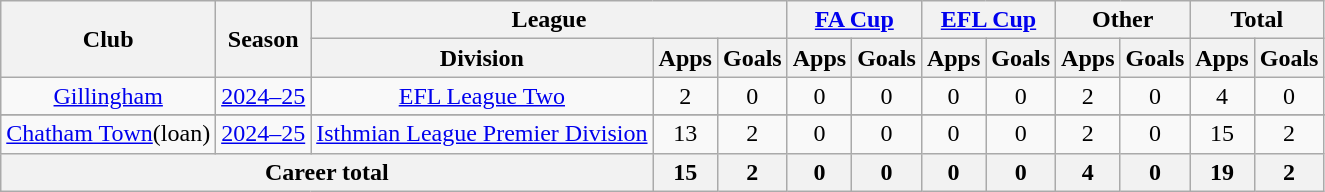<table class="wikitable" style="text-align:center;">
<tr>
<th rowspan="2">Club</th>
<th rowspan="2">Season</th>
<th colspan="3">League</th>
<th colspan="2"><a href='#'>FA Cup</a></th>
<th colspan="2"><a href='#'>EFL Cup</a></th>
<th colspan="2">Other</th>
<th colspan="2">Total</th>
</tr>
<tr>
<th>Division</th>
<th>Apps</th>
<th>Goals</th>
<th>Apps</th>
<th>Goals</th>
<th>Apps</th>
<th>Goals</th>
<th>Apps</th>
<th>Goals</th>
<th>Apps</th>
<th>Goals</th>
</tr>
<tr>
<td><a href='#'>Gillingham</a></td>
<td><a href='#'>2024–25</a></td>
<td><a href='#'>EFL League Two</a></td>
<td>2</td>
<td>0</td>
<td>0</td>
<td>0</td>
<td>0</td>
<td>0</td>
<td>2</td>
<td>0</td>
<td>4</td>
<td>0</td>
</tr>
<tr>
</tr>
<tr>
<td><a href='#'>Chatham Town</a>(loan)</td>
<td><a href='#'>2024–25</a></td>
<td><a href='#'>Isthmian League Premier Division</a></td>
<td>13</td>
<td>2</td>
<td>0</td>
<td>0</td>
<td>0</td>
<td>0</td>
<td>2</td>
<td>0</td>
<td>15</td>
<td>2</td>
</tr>
<tr>
<th colspan="3">Career total</th>
<th>15</th>
<th>2</th>
<th>0</th>
<th>0</th>
<th>0</th>
<th>0</th>
<th>4</th>
<th>0</th>
<th>19</th>
<th>2</th>
</tr>
</table>
